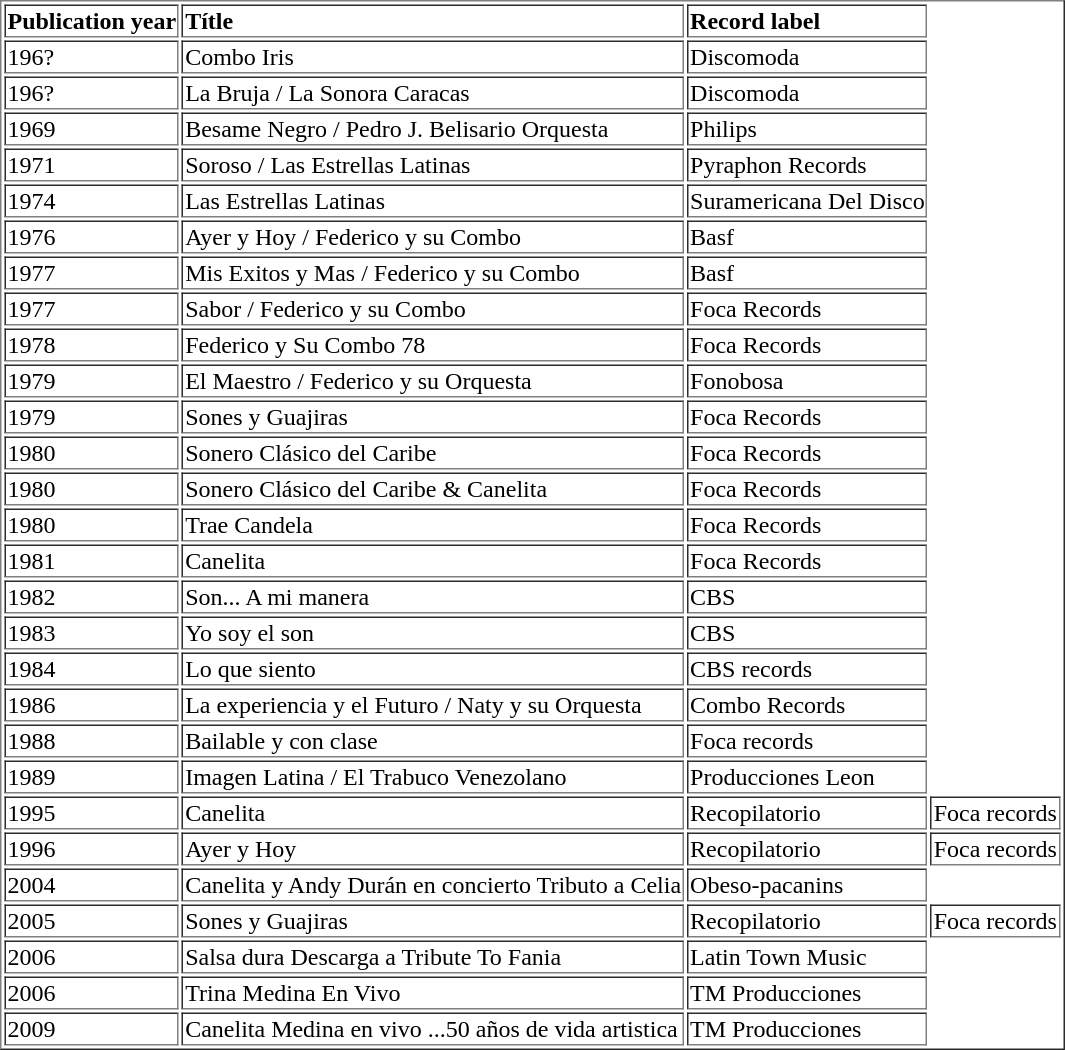<table border="1">
<tr ---->
<td><strong>Publication year</strong></td>
<td><strong>Títle</strong></td>
<td><strong>Record label</strong></td>
</tr>
<tr ---->
<td>196?</td>
<td>Combo Iris</td>
<td>Discomoda</td>
</tr>
<tr ---->
<td>196?</td>
<td>La Bruja / La Sonora Caracas</td>
<td>Discomoda</td>
</tr>
<tr ---->
<td>1969</td>
<td>Besame Negro / Pedro J. Belisario Orquesta</td>
<td>Philips</td>
</tr>
<tr ---->
<td>1971</td>
<td>Soroso / Las Estrellas Latinas</td>
<td>Pyraphon Records</td>
</tr>
<tr ---->
<td>1974</td>
<td>Las Estrellas Latinas</td>
<td>Suramericana Del Disco</td>
</tr>
<tr ---->
<td>1976</td>
<td>Ayer y Hoy / Federico y su Combo</td>
<td>Basf</td>
</tr>
<tr ---->
<td>1977</td>
<td>Mis Exitos y Mas / Federico y su Combo</td>
<td>Basf</td>
</tr>
<tr ---->
<td>1977</td>
<td>Sabor / Federico y su Combo</td>
<td>Foca Records</td>
</tr>
<tr ---->
<td>1978</td>
<td>Federico y Su Combo 78</td>
<td>Foca Records</td>
</tr>
<tr ---->
<td>1979</td>
<td>El Maestro / Federico y su Orquesta</td>
<td>Fonobosa</td>
</tr>
<tr ---->
<td>1979</td>
<td>Sones y Guajiras</td>
<td>Foca Records</td>
</tr>
<tr ---->
<td>1980</td>
<td>Sonero Clásico del Caribe</td>
<td>Foca Records</td>
</tr>
<tr ---->
<td>1980</td>
<td>Sonero Clásico del Caribe & Canelita</td>
<td>Foca Records</td>
</tr>
<tr ---->
<td>1980</td>
<td>Trae Candela</td>
<td>Foca Records</td>
</tr>
<tr ---->
<td>1981</td>
<td>Canelita</td>
<td>Foca Records</td>
</tr>
<tr ---->
<td>1982</td>
<td>Son... A mi manera</td>
<td>CBS</td>
</tr>
<tr ---->
<td>1983</td>
<td>Yo soy el son</td>
<td>CBS</td>
</tr>
<tr ---->
<td>1984</td>
<td>Lo que siento</td>
<td>CBS records</td>
</tr>
<tr ---->
<td>1986</td>
<td>La experiencia y el Futuro / Naty y su Orquesta</td>
<td>Combo Records</td>
</tr>
<tr ---->
<td>1988</td>
<td>Bailable y con clase</td>
<td>Foca records</td>
</tr>
<tr ---->
<td>1989</td>
<td>Imagen Latina / El Trabuco Venezolano</td>
<td>Producciones Leon</td>
</tr>
<tr ---->
<td>1995</td>
<td>Canelita</td>
<td>Recopilatorio</td>
<td>Foca records</td>
</tr>
<tr ---->
<td>1996</td>
<td>Ayer y Hoy</td>
<td>Recopilatorio</td>
<td>Foca records</td>
</tr>
<tr ---->
<td>2004</td>
<td>Canelita y Andy Durán en concierto Tributo a Celia</td>
<td>Obeso-pacanins</td>
</tr>
<tr ---->
<td>2005</td>
<td>Sones y Guajiras</td>
<td>Recopilatorio</td>
<td>Foca records</td>
</tr>
<tr ---->
<td>2006</td>
<td>Salsa dura Descarga a Tribute To Fania</td>
<td>Latin Town Music</td>
</tr>
<tr ---->
<td>2006</td>
<td>Trina Medina En Vivo</td>
<td>TM Producciones</td>
</tr>
<tr ---->
<td>2009</td>
<td>Canelita Medina en vivo ...50 años de vida artistica</td>
<td>TM Producciones</td>
</tr>
</table>
